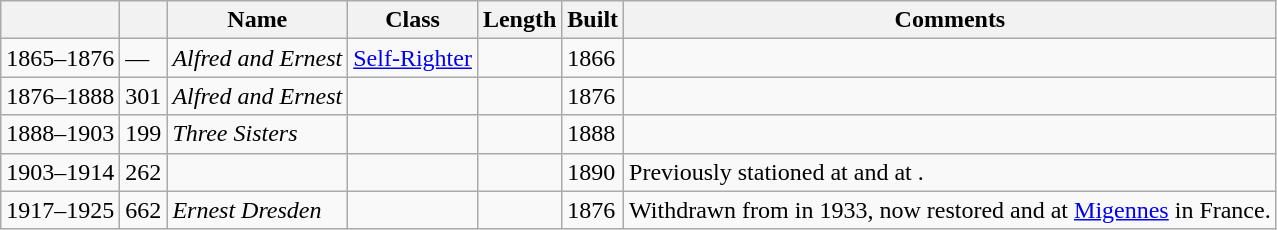<table class="wikitable sortable">
<tr>
<th></th>
<th></th>
<th>Name</th>
<th>Class</th>
<th>Length</th>
<th>Built</th>
<th class=unsortable>Comments</th>
</tr>
<tr>
<td>1865–1876</td>
<td>—</td>
<td><em>Alfred and Ernest</em></td>
<td><a href='#'>Self-Righter</a></td>
<td></td>
<td>1866</td>
<td></td>
</tr>
<tr>
<td>1876–1888</td>
<td>301</td>
<td><em>Alfred and Ernest</em></td>
<td></td>
<td></td>
<td>1876</td>
<td></td>
</tr>
<tr>
<td>1888–1903</td>
<td>199</td>
<td><em>Three Sisters</em></td>
<td></td>
<td></td>
<td>1888</td>
<td></td>
</tr>
<tr>
<td>1903–1914</td>
<td>262</td>
<td><em></em></td>
<td></td>
<td></td>
<td>1890</td>
<td>Previously stationed at  and at .</td>
</tr>
<tr>
<td>1917–1925</td>
<td>662</td>
<td><em>Ernest Dresden</em></td>
<td></td>
<td></td>
<td>1876</td>
<td>Withdrawn from  in 1933, now restored and at <a href='#'>Migennes</a> in France.</td>
</tr>
</table>
